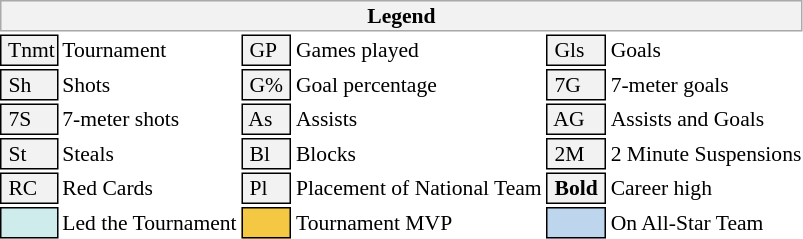<table class="toccolours" style="font-size: 90%; white-space: nowrap;">
<tr>
<th colspan="8" style="background-color: #F2F2F2; border: 1px solid #AAAAAA;">Legend</th>
</tr>
<tr>
<td style="background-color: #F2F2F2; border: 1px solid black;"> Tnmt</td>
<td>Tournament</td>
<td style="background-color: #F2F2F2; border: 1px solid black;"> GP</td>
<td>Games played</td>
<td style="background-color: #F2F2F2; border: 1px solid black"> Gls </td>
<td>Goals</td>
</tr>
<tr>
<td style="background-color: #F2F2F2; border: 1px solid black"> Sh </td>
<td>Shots</td>
<td style="background-color: #F2F2F2; border: 1px solid black;"> G% </td>
<td style="padding-right: 8px">Goal percentage</td>
<td style="background-color: #F2F2F2; border: 1px solid black"> 7G </td>
<td style="padding-right: 8px">7-meter goals</td>
</tr>
<tr>
<td style="background-color: #F2F2F2; border: 1px solid black"> 7S </td>
<td>7-meter shots</td>
<td style="background-color: #F2F2F2; border: 1px solid black;"> As </td>
<td>Assists</td>
<td style="background-color: #F2F2F2; border: 1px solid black"> AG </td>
<td>Assists and Goals</td>
</tr>
<tr>
<td style="background-color: #F2F2F2; border: 1px solid black"> St </td>
<td>Steals</td>
<td style="background-color: #F2F2F2; border: 1px solid black;"> Bl </td>
<td>Blocks</td>
<td style="background-color: #F2F2F2; border: 1px solid black"> 2M </td>
<td>2 Minute Suspensions</td>
</tr>
<tr>
<td style="background-color: #F2F2F2; border: 1px solid black"> RC </td>
<td>Red Cards</td>
<td style="background-color: #F2F2F2; border: 1px solid black;"> Pl </td>
<td>Placement of National Team</td>
<td style="background-color: #F2F2F2; border: 1px solid black"> <strong>Bold</strong> </td>
<td>Career high</td>
</tr>
<tr>
<td style="background-color: #CFECEC; border: 1px solid black"> <strong> </strong> </td>
<td>Led the Tournament</td>
<td style="background-color: #F4C842; border: 1px solid black"> <strong> </strong> </td>
<td>Tournament MVP</td>
<td style="background-color: #BDD6EE; border: 1px solid black"> <strong> </strong> </td>
<td>On All-Star Team</td>
</tr>
</table>
